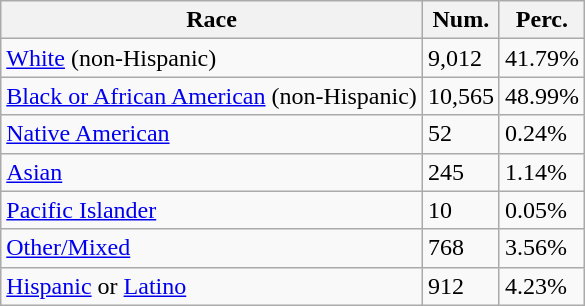<table class="wikitable">
<tr>
<th>Race</th>
<th>Num.</th>
<th>Perc.</th>
</tr>
<tr>
<td><a href='#'>White</a> (non-Hispanic)</td>
<td>9,012</td>
<td>41.79%</td>
</tr>
<tr>
<td><a href='#'>Black or African American</a> (non-Hispanic)</td>
<td>10,565</td>
<td>48.99%</td>
</tr>
<tr>
<td><a href='#'>Native American</a></td>
<td>52</td>
<td>0.24%</td>
</tr>
<tr>
<td><a href='#'>Asian</a></td>
<td>245</td>
<td>1.14%</td>
</tr>
<tr>
<td><a href='#'>Pacific Islander</a></td>
<td>10</td>
<td>0.05%</td>
</tr>
<tr>
<td><a href='#'>Other/Mixed</a></td>
<td>768</td>
<td>3.56%</td>
</tr>
<tr>
<td><a href='#'>Hispanic</a> or <a href='#'>Latino</a></td>
<td>912</td>
<td>4.23%</td>
</tr>
</table>
